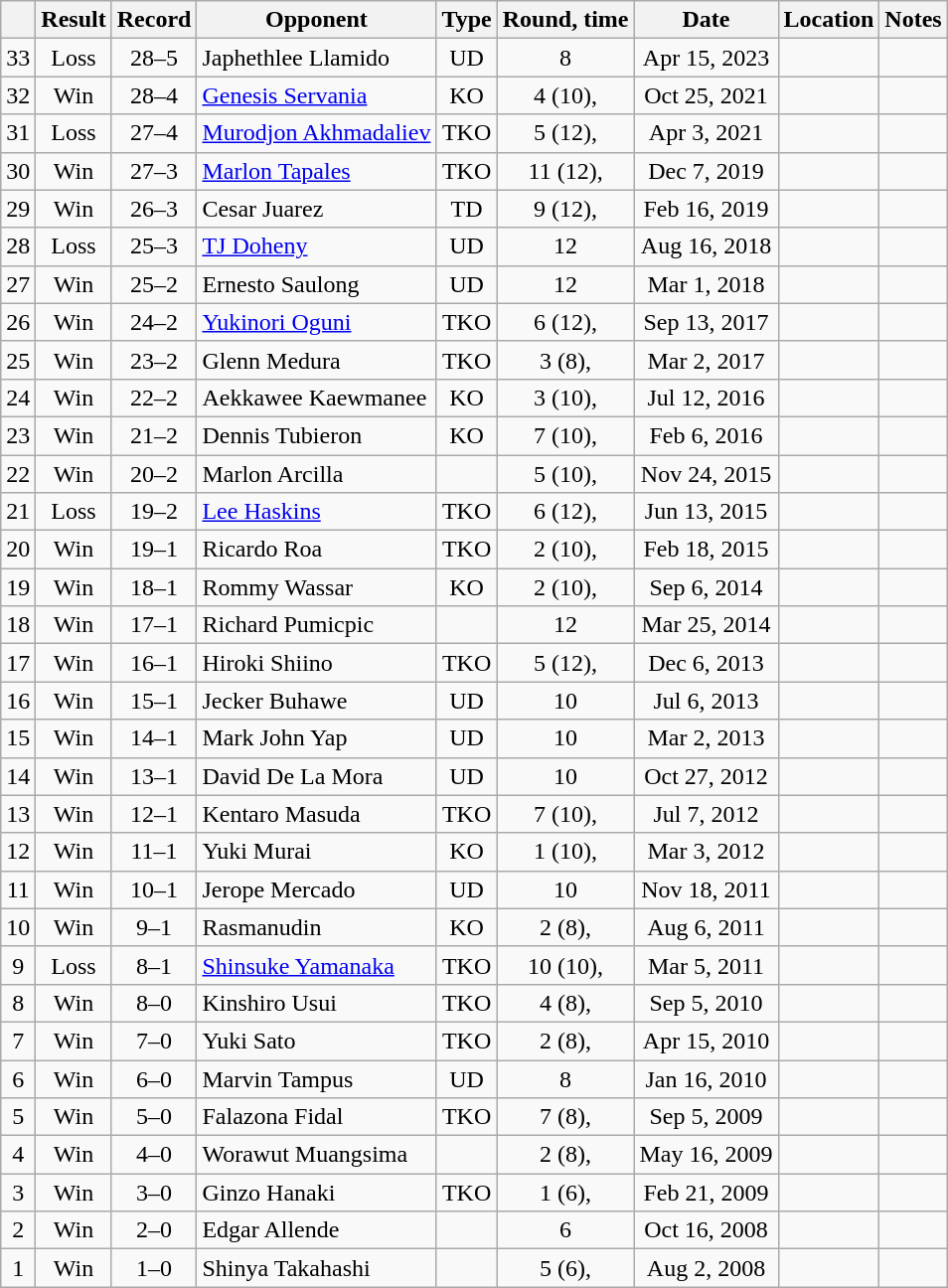<table class="wikitable" style="text-align:center">
<tr>
<th></th>
<th>Result</th>
<th>Record</th>
<th>Opponent</th>
<th>Type</th>
<th>Round, time</th>
<th>Date</th>
<th>Location</th>
<th>Notes</th>
</tr>
<tr>
<td>33</td>
<td>Loss</td>
<td>28–5</td>
<td style="text-align:left;">Japhethlee Llamido</td>
<td>UD</td>
<td>8</td>
<td>Apr 15, 2023</td>
<td style="text-align:left;"></td>
<td></td>
</tr>
<tr>
<td>32</td>
<td>Win</td>
<td>28–4</td>
<td style="text-align:left;"><a href='#'>Genesis Servania</a></td>
<td>KO</td>
<td>4 (10), </td>
<td>Oct 25, 2021</td>
<td style="text-align:left;"></td>
<td></td>
</tr>
<tr>
<td>31</td>
<td>Loss</td>
<td>27–4</td>
<td style="text-align:left;"><a href='#'>Murodjon Akhmadaliev</a></td>
<td>TKO</td>
<td>5 (12), </td>
<td>Apr 3, 2021</td>
<td style="text-align:left;"></td>
<td style="text-align:left;"></td>
</tr>
<tr>
<td>30</td>
<td>Win</td>
<td>27–3</td>
<td style="text-align:left;"><a href='#'>Marlon Tapales</a></td>
<td>TKO</td>
<td>11 (12), </td>
<td>Dec 7, 2019</td>
<td style="text-align:left;"></td>
<td style="text-align:left;"></td>
</tr>
<tr>
<td>29</td>
<td>Win</td>
<td>26–3</td>
<td style="text-align:left;">Cesar Juarez</td>
<td>TD</td>
<td>9 (12), </td>
<td>Feb 16, 2019</td>
<td style="text-align:left;"></td>
<td style="text-align:left;"></td>
</tr>
<tr>
<td>28</td>
<td>Loss</td>
<td>25–3</td>
<td style="text-align:left;"><a href='#'>TJ Doheny</a></td>
<td>UD</td>
<td>12</td>
<td>Aug 16, 2018</td>
<td style="text-align:left;"></td>
<td style="text-align:left;"></td>
</tr>
<tr>
<td>27</td>
<td>Win</td>
<td>25–2</td>
<td style="text-align:left;">Ernesto Saulong</td>
<td>UD</td>
<td>12</td>
<td>Mar 1, 2018</td>
<td style="text-align:left;"></td>
<td style="text-align:left;"></td>
</tr>
<tr>
<td>26</td>
<td>Win</td>
<td>24–2</td>
<td style="text-align:left;"><a href='#'>Yukinori Oguni</a></td>
<td>TKO</td>
<td>6 (12), </td>
<td>Sep 13, 2017</td>
<td style="text-align:left;"></td>
<td style="text-align:left;"></td>
</tr>
<tr>
<td>25</td>
<td>Win</td>
<td>23–2</td>
<td style="text-align:left;">Glenn Medura</td>
<td>TKO</td>
<td>3 (8), </td>
<td>Mar 2, 2017</td>
<td style="text-align:left;"></td>
<td></td>
</tr>
<tr>
<td>24</td>
<td>Win</td>
<td>22–2</td>
<td style="text-align:left;">Aekkawee Kaewmanee</td>
<td>KO</td>
<td>3 (10), </td>
<td>Jul 12, 2016</td>
<td style="text-align:left;"></td>
<td></td>
</tr>
<tr>
<td>23</td>
<td>Win</td>
<td>21–2</td>
<td style="text-align:left;">Dennis Tubieron</td>
<td>KO</td>
<td>7 (10), </td>
<td>Feb 6, 2016</td>
<td style="text-align:left;"></td>
<td></td>
</tr>
<tr>
<td>22</td>
<td>Win</td>
<td>20–2</td>
<td style="text-align:left;">Marlon Arcilla</td>
<td></td>
<td>5 (10), </td>
<td>Nov 24, 2015</td>
<td style="text-align:left;"></td>
<td></td>
</tr>
<tr>
<td>21</td>
<td>Loss</td>
<td>19–2</td>
<td style="text-align:left;"><a href='#'>Lee Haskins</a></td>
<td>TKO</td>
<td>6 (12), </td>
<td>Jun 13, 2015</td>
<td style="text-align:left;"></td>
<td style="text-align:left;"></td>
</tr>
<tr>
<td>20</td>
<td>Win</td>
<td>19–1</td>
<td style="text-align:left;">Ricardo Roa</td>
<td>TKO</td>
<td>2 (10), </td>
<td>Feb 18, 2015</td>
<td style="text-align:left;"></td>
<td></td>
</tr>
<tr>
<td>19</td>
<td>Win</td>
<td>18–1</td>
<td style="text-align:left;">Rommy Wassar</td>
<td>KO</td>
<td>2 (10), </td>
<td>Sep 6, 2014</td>
<td style="text-align:left;"></td>
<td></td>
</tr>
<tr>
<td>18</td>
<td>Win</td>
<td>17–1</td>
<td style="text-align:left;">Richard Pumicpic</td>
<td></td>
<td>12</td>
<td>Mar 25, 2014</td>
<td style="text-align:left;"></td>
<td style="text-align:left;"></td>
</tr>
<tr>
<td>17</td>
<td>Win</td>
<td>16–1</td>
<td style="text-align:left;">Hiroki Shiino</td>
<td>TKO</td>
<td>5 (12), </td>
<td>Dec 6, 2013</td>
<td style="text-align:left;"></td>
<td style="text-align:left;"></td>
</tr>
<tr>
<td>16</td>
<td>Win</td>
<td>15–1</td>
<td style="text-align:left;">Jecker Buhawe</td>
<td>UD</td>
<td>10</td>
<td>Jul 6, 2013</td>
<td style="text-align:left;"></td>
<td></td>
</tr>
<tr>
<td>15</td>
<td>Win</td>
<td>14–1</td>
<td style="text-align:left;">Mark John Yap</td>
<td>UD</td>
<td>10</td>
<td>Mar 2, 2013</td>
<td style="text-align:left;"></td>
<td></td>
</tr>
<tr>
<td>14</td>
<td>Win</td>
<td>13–1</td>
<td style="text-align:left;">David De La Mora</td>
<td>UD</td>
<td>10</td>
<td>Oct 27, 2012</td>
<td style="text-align:left;"></td>
<td></td>
</tr>
<tr>
<td>13</td>
<td>Win</td>
<td>12–1</td>
<td style="text-align:left;">Kentaro Masuda</td>
<td>TKO</td>
<td>7 (10), </td>
<td>Jul 7, 2012</td>
<td style="text-align:left;"></td>
<td style="text-align:left;"></td>
</tr>
<tr>
<td>12</td>
<td>Win</td>
<td>11–1</td>
<td style="text-align:left;">Yuki Murai</td>
<td>KO</td>
<td>1 (10), </td>
<td>Mar 3, 2012</td>
<td style="text-align:left;"></td>
<td style="text-align:left;"></td>
</tr>
<tr>
<td>11</td>
<td>Win</td>
<td>10–1</td>
<td style="text-align:left;">Jerope Mercado</td>
<td>UD</td>
<td>10</td>
<td>Nov 18, 2011</td>
<td style="text-align:left;"></td>
<td style="text-align:left;"></td>
</tr>
<tr>
<td>10</td>
<td>Win</td>
<td>9–1</td>
<td style="text-align:left;">Rasmanudin</td>
<td>KO</td>
<td>2 (8), </td>
<td>Aug 6, 2011</td>
<td style="text-align:left;"></td>
<td></td>
</tr>
<tr>
<td>9</td>
<td>Loss</td>
<td>8–1</td>
<td style="text-align:left;"><a href='#'>Shinsuke Yamanaka</a></td>
<td>TKO</td>
<td>10 (10), </td>
<td>Mar 5, 2011</td>
<td style="text-align:left;"></td>
<td style="text-align:left;"></td>
</tr>
<tr>
<td>8</td>
<td>Win</td>
<td>8–0</td>
<td style="text-align:left;">Kinshiro Usui</td>
<td>TKO</td>
<td>4 (8), </td>
<td>Sep 5, 2010</td>
<td style="text-align:left;"></td>
<td></td>
</tr>
<tr>
<td>7</td>
<td>Win</td>
<td>7–0</td>
<td style="text-align:left;">Yuki Sato</td>
<td>TKO</td>
<td>2 (8), </td>
<td>Apr 15, 2010</td>
<td style="text-align:left;"></td>
<td></td>
</tr>
<tr>
<td>6</td>
<td>Win</td>
<td>6–0</td>
<td style="text-align:left;">Marvin Tampus</td>
<td>UD</td>
<td>8</td>
<td>Jan 16, 2010</td>
<td style="text-align:left;"></td>
<td></td>
</tr>
<tr>
<td>5</td>
<td>Win</td>
<td>5–0</td>
<td style="text-align:left;">Falazona Fidal</td>
<td>TKO</td>
<td>7 (8), </td>
<td>Sep 5, 2009</td>
<td style="text-align:left;"></td>
<td></td>
</tr>
<tr>
<td>4</td>
<td>Win</td>
<td>4–0</td>
<td style="text-align:left;">Worawut Muangsima</td>
<td></td>
<td>2 (8), </td>
<td>May 16, 2009</td>
<td style="text-align:left;"></td>
<td></td>
</tr>
<tr>
<td>3</td>
<td>Win</td>
<td>3–0</td>
<td style="text-align:left;">Ginzo Hanaki</td>
<td>TKO</td>
<td>1 (6), </td>
<td>Feb 21, 2009</td>
<td style="text-align:left;"></td>
<td></td>
</tr>
<tr>
<td>2</td>
<td>Win</td>
<td>2–0</td>
<td style="text-align:left;">Edgar Allende</td>
<td></td>
<td>6</td>
<td>Oct 16, 2008</td>
<td style="text-align:left;"></td>
<td></td>
</tr>
<tr>
<td>1</td>
<td>Win</td>
<td>1–0</td>
<td style="text-align:left;">Shinya Takahashi</td>
<td></td>
<td>5 (6), </td>
<td>Aug 2, 2008</td>
<td style="text-align:left;"></td>
<td></td>
</tr>
</table>
